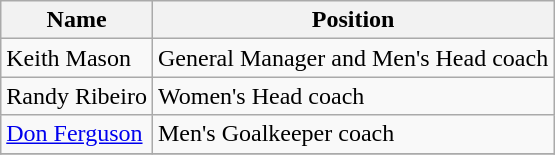<table class="wikitable">
<tr>
<th>Name</th>
<th>Position</th>
</tr>
<tr>
<td> Keith Mason</td>
<td>General Manager and Men's Head coach</td>
</tr>
<tr>
<td> Randy Ribeiro</td>
<td>Women's Head coach</td>
</tr>
<tr>
<td> <a href='#'>Don Ferguson</a></td>
<td>Men's Goalkeeper coach</td>
</tr>
<tr>
</tr>
</table>
